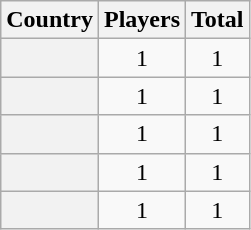<table class="sortable wikitable plainrowheaders">
<tr>
<th scope="col">Country</th>
<th scope="col">Players</th>
<th scope="col">Total</th>
</tr>
<tr>
<th scope="row"></th>
<td align="center">1</td>
<td align="center">1</td>
</tr>
<tr>
<th scope="row"></th>
<td align="center">1</td>
<td align="center">1</td>
</tr>
<tr>
<th scope="row"></th>
<td align="center">1</td>
<td align="center">1</td>
</tr>
<tr>
<th scope="row"></th>
<td align="center">1</td>
<td align="center">1</td>
</tr>
<tr>
<th scope="row"></th>
<td align="center">1</td>
<td align="center">1</td>
</tr>
</table>
